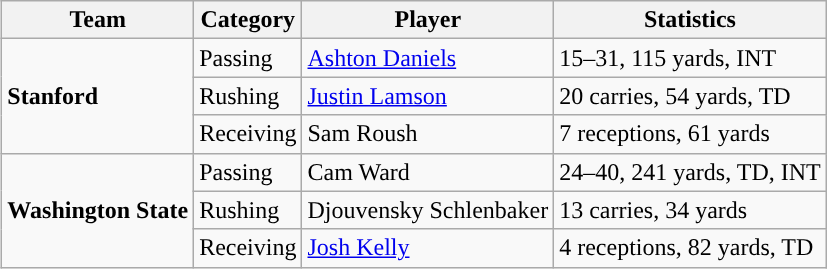<table class="wikitable" style="float: right;">
<tr>
<th>Team</th>
<th>Category</th>
<th>Player</th>
<th>Statistics</th>
</tr>
<tr>
<td rowspan=3><strong>Stanford</strong></td>
<td>Passing</td>
<td><a href='#'>Ashton Daniels</a></td>
<td>15–31, 115 yards, INT</td>
</tr>
<tr>
<td>Rushing</td>
<td><a href='#'>Justin Lamson</a></td>
<td>20 carries, 54 yards, TD</td>
</tr>
<tr>
<td>Receiving</td>
<td>Sam Roush</td>
<td>7 receptions, 61 yards</td>
</tr>
<tr>
<td rowspan=3><strong>Washington State</strong></td>
<td>Passing</td>
<td>Cam Ward</td>
<td>24–40, 241 yards, TD, INT</td>
</tr>
<tr>
<td>Rushing</td>
<td>Djouvensky Schlenbaker</td>
<td>13 carries, 34 yards</td>
</tr>
<tr>
<td>Receiving</td>
<td><a href='#'>Josh Kelly</a></td>
<td>4 receptions, 82 yards, TD</td>
</tr>
</table>
